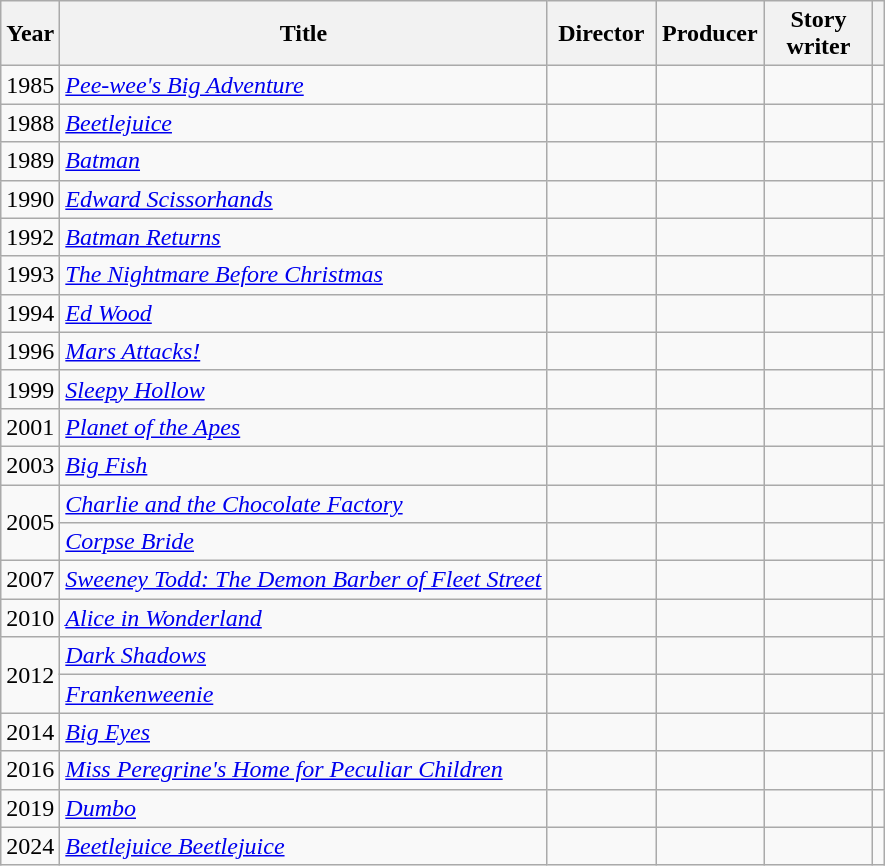<table class="wikitable" style="margin-right: 0;">
<tr>
<th>Year</th>
<th>Title</th>
<th width="65">Director</th>
<th width="65">Producer</th>
<th width="65">Story<br>writer</th>
<th></th>
</tr>
<tr>
<td>1985</td>
<td><em><a href='#'>Pee-wee's Big Adventure</a></em></td>
<td></td>
<td></td>
<td></td>
<td></td>
</tr>
<tr>
<td>1988</td>
<td><em><a href='#'>Beetlejuice</a></em></td>
<td></td>
<td></td>
<td></td>
<td></td>
</tr>
<tr>
<td>1989</td>
<td><em><a href='#'>Batman</a></em></td>
<td></td>
<td></td>
<td></td>
<td></td>
</tr>
<tr>
<td>1990</td>
<td><em><a href='#'>Edward Scissorhands</a></em></td>
<td></td>
<td></td>
<td></td>
<td></td>
</tr>
<tr>
<td>1992</td>
<td><em><a href='#'>Batman Returns</a></em></td>
<td></td>
<td></td>
<td></td>
<td></td>
</tr>
<tr>
<td>1993</td>
<td><em><a href='#'>The Nightmare Before Christmas</a></em></td>
<td></td>
<td></td>
<td></td>
<td></td>
</tr>
<tr>
<td>1994</td>
<td><em><a href='#'>Ed Wood</a></em></td>
<td></td>
<td></td>
<td></td>
<td></td>
</tr>
<tr>
<td>1996</td>
<td><em><a href='#'>Mars Attacks!</a></em></td>
<td></td>
<td></td>
<td></td>
<td></td>
</tr>
<tr>
<td>1999</td>
<td><em><a href='#'>Sleepy Hollow</a></em></td>
<td></td>
<td></td>
<td></td>
<td></td>
</tr>
<tr>
<td>2001</td>
<td><em><a href='#'>Planet of the Apes</a></em></td>
<td></td>
<td></td>
<td></td>
<td></td>
</tr>
<tr>
<td>2003</td>
<td><em><a href='#'>Big Fish</a></em></td>
<td></td>
<td></td>
<td></td>
<td></td>
</tr>
<tr>
<td rowspan=2>2005</td>
<td><em><a href='#'>Charlie and the Chocolate Factory</a></em></td>
<td></td>
<td></td>
<td></td>
<td></td>
</tr>
<tr>
<td><em><a href='#'>Corpse Bride</a></em></td>
<td></td>
<td></td>
<td></td>
<td></td>
</tr>
<tr>
<td>2007</td>
<td><em><a href='#'>Sweeney Todd: The Demon Barber of Fleet Street</a></em></td>
<td></td>
<td></td>
<td></td>
<td></td>
</tr>
<tr>
<td>2010</td>
<td><em><a href='#'>Alice in Wonderland</a></em></td>
<td></td>
<td></td>
<td></td>
<td></td>
</tr>
<tr>
<td rowspan=2>2012</td>
<td><em><a href='#'>Dark Shadows</a></em></td>
<td></td>
<td></td>
<td></td>
<td></td>
</tr>
<tr>
<td><em><a href='#'>Frankenweenie</a></em></td>
<td></td>
<td></td>
<td></td>
<td></td>
</tr>
<tr>
<td>2014</td>
<td><em><a href='#'>Big Eyes</a></em></td>
<td></td>
<td></td>
<td></td>
<td></td>
</tr>
<tr>
<td>2016</td>
<td><em><a href='#'>Miss Peregrine's Home for Peculiar Children</a></em></td>
<td></td>
<td></td>
<td></td>
<td></td>
</tr>
<tr>
<td>2019</td>
<td><em><a href='#'>Dumbo</a></em></td>
<td></td>
<td></td>
<td></td>
<td></td>
</tr>
<tr>
<td>2024</td>
<td><em><a href='#'>Beetlejuice Beetlejuice</a></em></td>
<td></td>
<td></td>
<td></td>
<td></td>
</tr>
</table>
